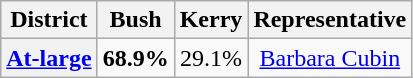<table class=wikitable>
<tr>
<th>District</th>
<th>Bush</th>
<th>Kerry</th>
<th>Representative</th>
</tr>
<tr align=center>
<th><a href='#'>At-large</a></th>
<td><strong>68.9%</strong></td>
<td>29.1%</td>
<td><a href='#'>Barbara Cubin</a></td>
</tr>
</table>
